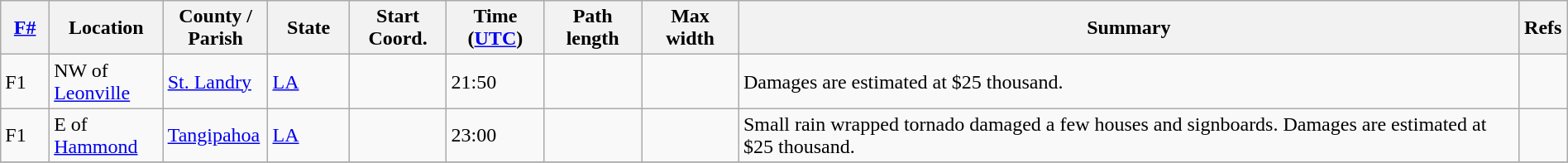<table class="wikitable sortable" style="width:100%;">
<tr>
<th scope="col"  style="width:3%; text-align:center;"><a href='#'>F#</a></th>
<th scope="col"  style="width:7%; text-align:center;" class="unsortable">Location</th>
<th scope="col"  style="width:6%; text-align:center;" class="unsortable">County / Parish</th>
<th scope="col"  style="width:5%; text-align:center;">State</th>
<th scope="col"  style="width:6%; text-align:center;">Start Coord.</th>
<th scope="col"  style="width:6%; text-align:center;">Time (<a href='#'>UTC</a>)</th>
<th scope="col"  style="width:6%; text-align:center;">Path length</th>
<th scope="col"  style="width:6%; text-align:center;">Max width</th>
<th scope="col" class="unsortable" style="width:48%; text-align:center;">Summary</th>
<th scope="col" class="unsortable" style="width:3%; text-align:center;">Refs</th>
</tr>
<tr>
<td bgcolor=>F1</td>
<td>NW of <a href='#'>Leonville</a></td>
<td><a href='#'>St. Landry</a></td>
<td><a href='#'>LA</a></td>
<td></td>
<td>21:50</td>
<td></td>
<td></td>
<td>Damages are estimated at $25 thousand.</td>
<td></td>
</tr>
<tr>
<td bgcolor=>F1</td>
<td>E of <a href='#'>Hammond</a></td>
<td><a href='#'>Tangipahoa</a></td>
<td><a href='#'>LA</a></td>
<td></td>
<td>23:00</td>
<td></td>
<td></td>
<td>Small rain wrapped tornado damaged a few houses and signboards. Damages are estimated at $25 thousand.</td>
<td></td>
</tr>
<tr>
</tr>
</table>
